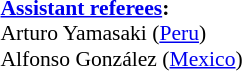<table style="width:100%; font-size:90%;">
<tr>
<td><br><strong><a href='#'>Assistant referees</a>:</strong>
<br>Arturo Yamasaki (<a href='#'>Peru</a>)
<br>Alfonso González (<a href='#'>Mexico</a>)</td>
</tr>
</table>
